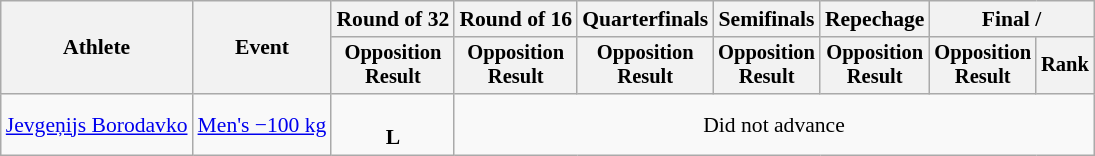<table class="wikitable" style="font-size:90%">
<tr>
<th rowspan="2">Athlete</th>
<th rowspan="2">Event</th>
<th>Round of 32</th>
<th>Round of 16</th>
<th>Quarterfinals</th>
<th>Semifinals</th>
<th>Repechage</th>
<th colspan=2>Final / </th>
</tr>
<tr style="font-size:95%">
<th>Opposition<br>Result</th>
<th>Opposition<br>Result</th>
<th>Opposition<br>Result</th>
<th>Opposition<br>Result</th>
<th>Opposition<br>Result</th>
<th>Opposition<br>Result</th>
<th>Rank</th>
</tr>
<tr align=center>
<td align=left><a href='#'>Jevgeņijs Borodavko</a></td>
<td align=left><a href='#'>Men's −100 kg</a></td>
<td><br><strong>L</strong> </td>
<td colspan=6>Did not advance</td>
</tr>
</table>
